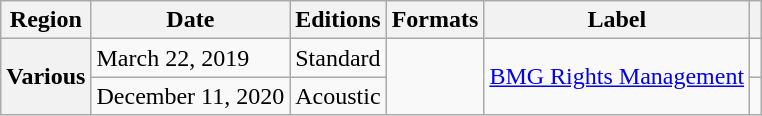<table class="wikitable plainrowheaders">
<tr>
<th scope="col">Region</th>
<th scope="col">Date</th>
<th scope="col">Editions</th>
<th scope="col">Formats</th>
<th scope="col">Label</th>
<th scope="col"></th>
</tr>
<tr>
<th rowspan="2" scope="row">Various</th>
<td>March 22, 2019</td>
<td>Standard</td>
<td rowspan="2"></td>
<td rowspan="2"><a href='#'>BMG Rights Management</a></td>
<td style="text-align:center;"></td>
</tr>
<tr>
<td>December 11, 2020</td>
<td>Acoustic</td>
<td style="text-align:center;"></td>
</tr>
</table>
